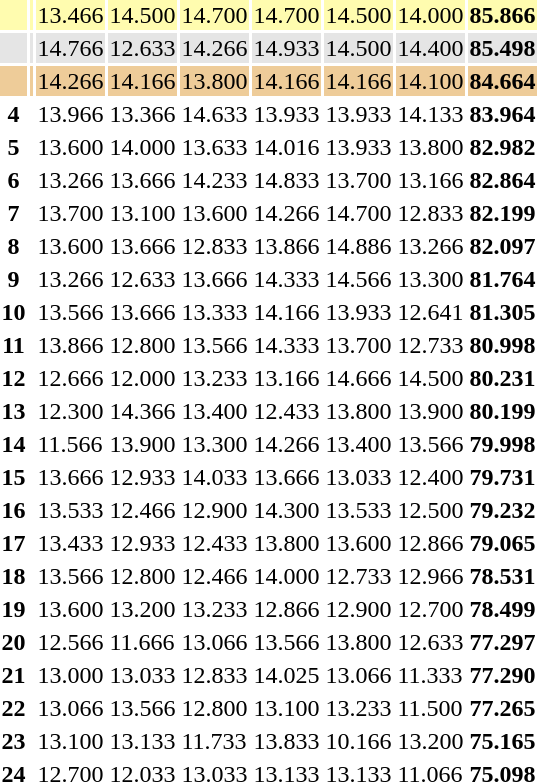<table>
<tr style="background:#fffcaf">
<th scope=row></th>
<td align=left></td>
<td>13.466</td>
<td>14.500</td>
<td>14.700</td>
<td>14.700</td>
<td>14.500</td>
<td>14.000</td>
<td><strong>85.866</strong></td>
</tr>
<tr style="background:#e5e5e5">
<th scope=row></th>
<td align=left></td>
<td>14.766</td>
<td>12.633</td>
<td>14.266</td>
<td>14.933</td>
<td>14.500</td>
<td>14.400</td>
<td><strong>85.498</strong></td>
</tr>
<tr style="background:#ec9">
<th scope=row></th>
<td align=left></td>
<td>14.266</td>
<td>14.166</td>
<td>13.800</td>
<td>14.166</td>
<td>14.166</td>
<td>14.100</td>
<td><strong>84.664</strong></td>
</tr>
<tr>
<th scope=row>4</th>
<td align=left></td>
<td>13.966</td>
<td>13.366</td>
<td>14.633</td>
<td>13.933</td>
<td>13.933</td>
<td>14.133</td>
<td><strong>83.964</strong></td>
</tr>
<tr>
<th scope=row>5</th>
<td align=left></td>
<td>13.600</td>
<td>14.000</td>
<td>13.633</td>
<td>14.016</td>
<td>13.933</td>
<td>13.800</td>
<td><strong>82.982</strong></td>
</tr>
<tr>
<th scope=row>6</th>
<td align=left></td>
<td>13.266</td>
<td>13.666</td>
<td>14.233</td>
<td>14.833</td>
<td>13.700</td>
<td>13.166</td>
<td><strong>82.864</strong></td>
</tr>
<tr>
<th scope=row>7</th>
<td align=left></td>
<td>13.700</td>
<td>13.100</td>
<td>13.600</td>
<td>14.266</td>
<td>14.700</td>
<td>12.833</td>
<td><strong>82.199</strong></td>
</tr>
<tr>
<th scope=row>8</th>
<td align=left></td>
<td>13.600</td>
<td>13.666</td>
<td>12.833</td>
<td>13.866</td>
<td>14.886</td>
<td>13.266</td>
<td><strong>82.097</strong></td>
</tr>
<tr>
<th scope=row>9</th>
<td align=left></td>
<td>13.266</td>
<td>12.633</td>
<td>13.666</td>
<td>14.333</td>
<td>14.566</td>
<td>13.300</td>
<td><strong>81.764</strong></td>
</tr>
<tr>
<th scope=row>10</th>
<td align=left></td>
<td>13.566</td>
<td>13.666</td>
<td>13.333</td>
<td>14.166</td>
<td>13.933</td>
<td>12.641</td>
<td><strong>81.305</strong></td>
</tr>
<tr>
<th scope=row>11</th>
<td align=left></td>
<td>13.866</td>
<td>12.800</td>
<td>13.566</td>
<td>14.333</td>
<td>13.700</td>
<td>12.733</td>
<td><strong>80.998</strong></td>
</tr>
<tr>
<th scope=row>12</th>
<td align=left></td>
<td>12.666</td>
<td>12.000</td>
<td>13.233</td>
<td>13.166</td>
<td>14.666</td>
<td>14.500</td>
<td><strong>80.231</strong></td>
</tr>
<tr>
<th scope=row>13</th>
<td align=left></td>
<td>12.300</td>
<td>14.366</td>
<td>13.400</td>
<td>12.433</td>
<td>13.800</td>
<td>13.900</td>
<td><strong>80.199</strong></td>
</tr>
<tr>
<th scope=row>14</th>
<td align=left></td>
<td>11.566</td>
<td>13.900</td>
<td>13.300</td>
<td>14.266</td>
<td>13.400</td>
<td>13.566</td>
<td><strong>79.998</strong></td>
</tr>
<tr>
<th scope=row>15</th>
<td align=left></td>
<td>13.666</td>
<td>12.933</td>
<td>14.033</td>
<td>13.666</td>
<td>13.033</td>
<td>12.400</td>
<td><strong>79.731</strong></td>
</tr>
<tr>
<th scope=row>16</th>
<td align=left></td>
<td>13.533</td>
<td>12.466</td>
<td>12.900</td>
<td>14.300</td>
<td>13.533</td>
<td>12.500</td>
<td><strong>79.232</strong></td>
</tr>
<tr>
<th scope=row>17</th>
<td align=left></td>
<td>13.433</td>
<td>12.933</td>
<td>12.433</td>
<td>13.800</td>
<td>13.600</td>
<td>12.866</td>
<td><strong>79.065</strong></td>
</tr>
<tr>
<th scope=row>18</th>
<td align=left></td>
<td>13.566</td>
<td>12.800</td>
<td>12.466</td>
<td>14.000</td>
<td>12.733</td>
<td>12.966</td>
<td><strong>78.531</strong></td>
</tr>
<tr>
<th scope=row>19</th>
<td align=left></td>
<td>13.600</td>
<td>13.200</td>
<td>13.233</td>
<td>12.866</td>
<td>12.900</td>
<td>12.700</td>
<td><strong>78.499</strong></td>
</tr>
<tr>
<th scope=row>20</th>
<td align=left></td>
<td>12.566</td>
<td>11.666</td>
<td>13.066</td>
<td>13.566</td>
<td>13.800</td>
<td>12.633</td>
<td><strong>77.297</strong></td>
</tr>
<tr>
<th scope=row>21</th>
<td align=left></td>
<td>13.000</td>
<td>13.033</td>
<td>12.833</td>
<td>14.025</td>
<td>13.066</td>
<td>11.333</td>
<td><strong>77.290</strong></td>
</tr>
<tr>
<th scope=row>22</th>
<td align=left></td>
<td>13.066</td>
<td>13.566</td>
<td>12.800</td>
<td>13.100</td>
<td>13.233</td>
<td>11.500</td>
<td><strong>77.265</strong></td>
</tr>
<tr>
<th scope=row>23</th>
<td align=left></td>
<td>13.100</td>
<td>13.133</td>
<td>11.733</td>
<td>13.833</td>
<td>10.166</td>
<td>13.200</td>
<td><strong>75.165</strong></td>
</tr>
<tr>
<th scope=row>24</th>
<td align=left></td>
<td>12.700</td>
<td>12.033</td>
<td>13.033</td>
<td>13.133</td>
<td>13.133</td>
<td>11.066</td>
<td><strong>75.098</strong></td>
</tr>
</table>
